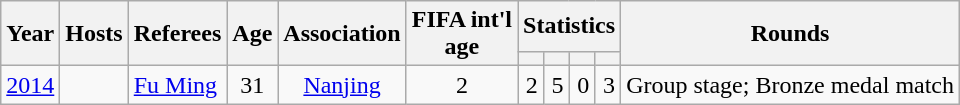<table class="wikitable">
<tr>
<th rowspan=2>Year</th>
<th rowspan=2>Hosts</th>
<th rowspan=2>Referees</th>
<th rowspan=2>Age</th>
<th rowspan=2>Association</th>
<th rowspan=2>FIFA int'l<br>age</th>
<th colspan=4>Statistics</th>
<th rowspan=2>Rounds</th>
</tr>
<tr>
<th></th>
<th></th>
<th></th>
<th></th>
</tr>
<tr>
<td align=center><a href='#'>2014</a></td>
<td></td>
<td><a href='#'>Fu Ming</a></td>
<td align=center>31</td>
<td align=center><a href='#'>Nanjing</a></td>
<td align=center>2</td>
<td align=right>2</td>
<td align=right>5</td>
<td align=right>0</td>
<td align=right>3</td>
<td>Group stage; Bronze medal match</td>
</tr>
</table>
